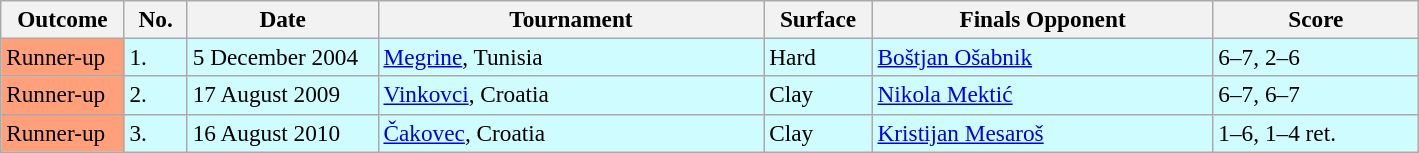<table class=wikitable style=font-size:97%>
<tr>
<th width=75>Outcome</th>
<th width=35>No.</th>
<th width=120>Date</th>
<th width=250>Tournament</th>
<th width=65>Surface</th>
<th width=220>Finals Opponent</th>
<th width=130>Score</th>
</tr>
<tr bgcolor=CFFCFF>
<td bgcolor=#FFA07A>Runner-up</td>
<td>1.</td>
<td>5 December 2004</td>
<td><a href='#'>Megrine</a>, Tunisia</td>
<td>Hard</td>
<td> <a href='#'>Boštjan Ošabnik</a></td>
<td>6–7, 2–6</td>
</tr>
<tr bgcolor=CFFCFF>
<td bgcolor=#FFA07A>Runner-up</td>
<td>2.</td>
<td>17 August 2009</td>
<td><a href='#'>Vinkovci</a>, Croatia</td>
<td>Clay</td>
<td> <a href='#'>Nikola Mektić</a></td>
<td>6–7, 6–7</td>
</tr>
<tr bgcolor=CFFCFF>
<td bgcolor=#FFA07A>Runner-up</td>
<td>3.</td>
<td>16 August 2010</td>
<td><a href='#'>Čakovec</a>, Croatia</td>
<td>Clay</td>
<td> <a href='#'>Kristijan Mesaroš</a></td>
<td>1–6, 1–4 ret.</td>
</tr>
</table>
